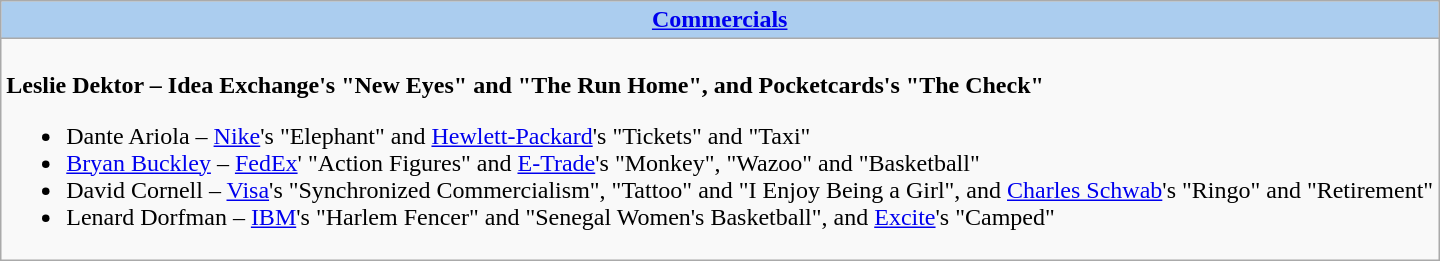<table class=wikitable style="width="100%">
<tr>
<th colspan="2" style="background:#abcdef;"><a href='#'>Commercials</a></th>
</tr>
<tr>
<td colspan="2" style="vertical-align:top;"><br><strong>Leslie Dektor – Idea Exchange's "New Eyes" and "The Run Home", and Pocketcards's "The Check"</strong><ul><li>Dante Ariola – <a href='#'>Nike</a>'s "Elephant" and <a href='#'>Hewlett-Packard</a>'s "Tickets" and "Taxi"</li><li><a href='#'>Bryan Buckley</a> – <a href='#'>FedEx</a>' "Action Figures" and <a href='#'>E-Trade</a>'s "Monkey", "Wazoo" and "Basketball"</li><li>David Cornell – <a href='#'>Visa</a>'s "Synchronized Commercialism", "Tattoo" and "I Enjoy Being a Girl", and <a href='#'>Charles Schwab</a>'s "Ringo" and "Retirement"</li><li>Lenard Dorfman – <a href='#'>IBM</a>'s "Harlem Fencer" and "Senegal Women's Basketball", and <a href='#'>Excite</a>'s "Camped"</li></ul></td>
</tr>
</table>
